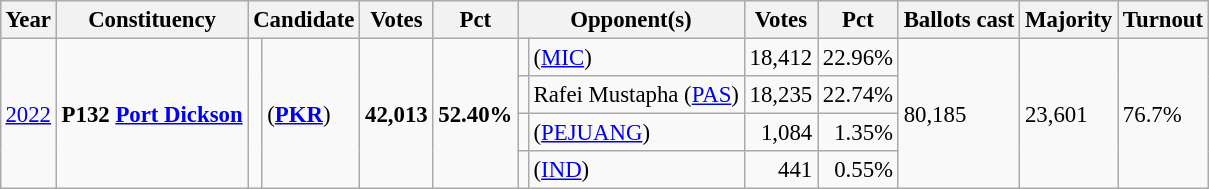<table class="wikitable" style="margin:0.5em ; font-size:95%">
<tr>
<th>Year</th>
<th>Constituency</th>
<th colspan=2>Candidate</th>
<th>Votes</th>
<th>Pct</th>
<th colspan=2>Opponent(s)</th>
<th>Votes</th>
<th>Pct</th>
<th>Ballots cast</th>
<th>Majority</th>
<th>Turnout</th>
</tr>
<tr>
<td rowspan="4"><a href='#'>2022</a></td>
<td rowspan="4"><strong>P132 <a href='#'>Port Dickson</a></strong></td>
<td rowspan="4" ></td>
<td rowspan="4"> (<a href='#'><strong>PKR</strong></a>)</td>
<td rowspan="4" align="right"><strong>42,013</strong></td>
<td rowspan="4"><strong>52.40%</strong></td>
<td></td>
<td> (<a href='#'>MIC</a>)</td>
<td align="right">18,412</td>
<td>22.96%</td>
<td rowspan="4">80,185</td>
<td rowspan="4">23,601</td>
<td rowspan="4">76.7%</td>
</tr>
<tr>
<td bgcolor=></td>
<td>Rafei Mustapha (<a href='#'>PAS</a>)</td>
<td align="right">18,235</td>
<td align="right">22.74%</td>
</tr>
<tr>
<td bgcolor=></td>
<td> (<a href='#'>PEJUANG</a>)</td>
<td align="right">1,084</td>
<td align="right">1.35%</td>
</tr>
<tr>
<td></td>
<td> (<a href='#'>IND</a>)</td>
<td align="right">441</td>
<td align="right">0.55%</td>
</tr>
</table>
